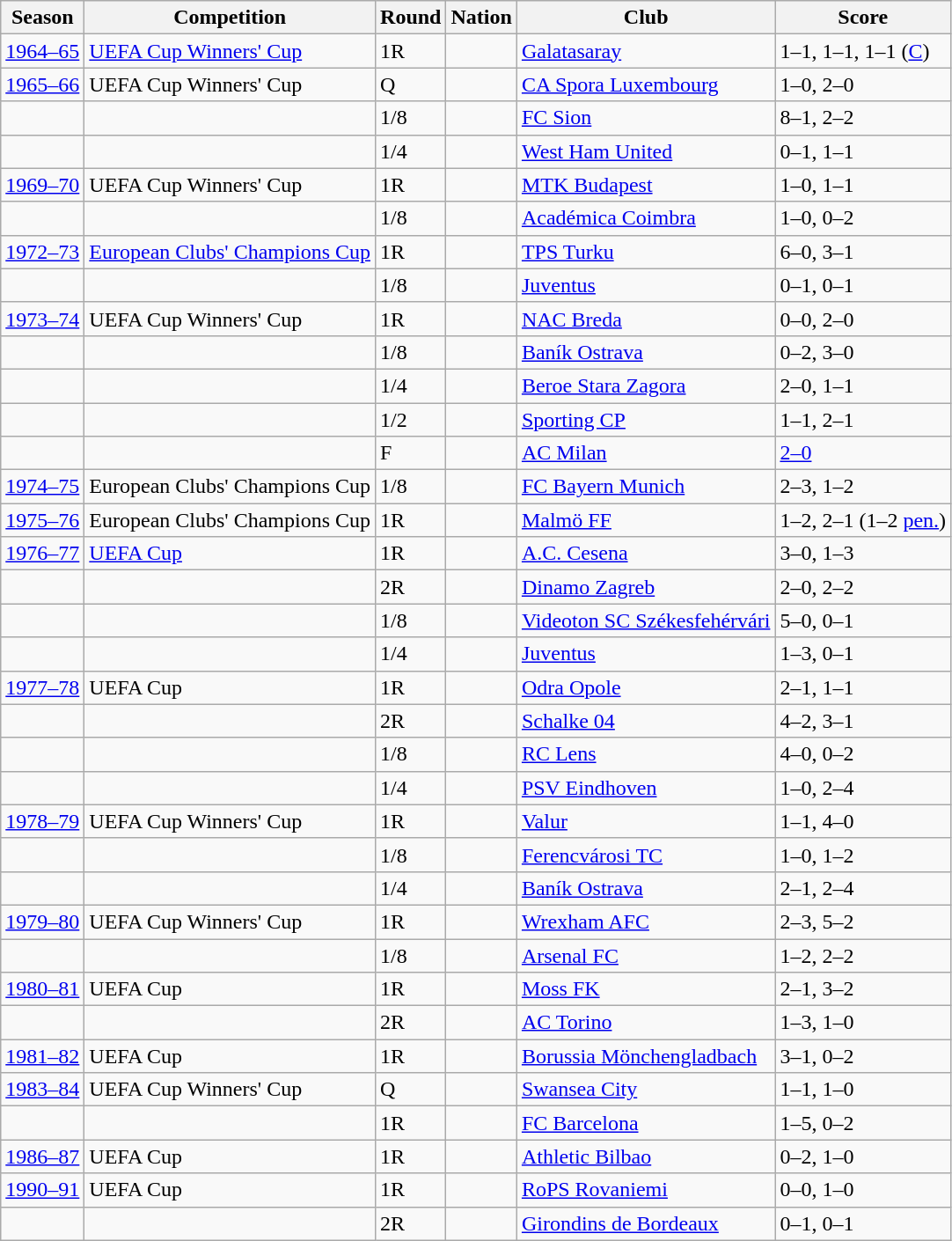<table class="wikitable">
<tr>
<th>Season</th>
<th>Competition</th>
<th>Round</th>
<th>Nation</th>
<th>Club</th>
<th>Score</th>
</tr>
<tr>
<td><a href='#'>1964–65</a></td>
<td><a href='#'>UEFA Cup Winners' Cup</a></td>
<td>1R</td>
<td></td>
<td><a href='#'>Galatasaray</a></td>
<td>1–1, 1–1, 1–1 (<a href='#'>C</a>)</td>
</tr>
<tr>
<td><a href='#'>1965–66</a></td>
<td>UEFA Cup Winners' Cup</td>
<td>Q</td>
<td></td>
<td><a href='#'>CA Spora Luxembourg</a></td>
<td>1–0, 2–0</td>
</tr>
<tr>
<td></td>
<td></td>
<td>1/8</td>
<td></td>
<td><a href='#'>FC Sion</a></td>
<td>8–1, 2–2</td>
</tr>
<tr>
<td></td>
<td></td>
<td>1/4</td>
<td></td>
<td><a href='#'>West Ham United</a></td>
<td>0–1, 1–1</td>
</tr>
<tr>
<td><a href='#'>1969–70</a></td>
<td>UEFA Cup Winners' Cup</td>
<td>1R</td>
<td></td>
<td><a href='#'>MTK Budapest</a></td>
<td>1–0, 1–1</td>
</tr>
<tr>
<td></td>
<td></td>
<td>1/8</td>
<td></td>
<td><a href='#'>Académica Coimbra</a></td>
<td>1–0, 0–2</td>
</tr>
<tr>
<td><a href='#'>1972–73</a></td>
<td><a href='#'>European Clubs' Champions Cup</a></td>
<td>1R</td>
<td></td>
<td><a href='#'>TPS Turku</a></td>
<td>6–0, 3–1</td>
</tr>
<tr>
<td></td>
<td></td>
<td>1/8</td>
<td></td>
<td><a href='#'>Juventus</a></td>
<td>0–1, 0–1</td>
</tr>
<tr>
<td><a href='#'>1973–74</a></td>
<td>UEFA Cup Winners' Cup</td>
<td>1R</td>
<td></td>
<td><a href='#'>NAC Breda</a></td>
<td>0–0, 2–0</td>
</tr>
<tr>
<td></td>
<td></td>
<td>1/8</td>
<td></td>
<td><a href='#'>Baník Ostrava</a></td>
<td>0–2, 3–0</td>
</tr>
<tr>
<td></td>
<td></td>
<td>1/4</td>
<td></td>
<td><a href='#'>Beroe Stara Zagora</a></td>
<td>2–0, 1–1</td>
</tr>
<tr>
<td></td>
<td></td>
<td>1/2</td>
<td></td>
<td><a href='#'>Sporting CP</a></td>
<td>1–1, 2–1</td>
</tr>
<tr>
<td></td>
<td></td>
<td>F</td>
<td></td>
<td><a href='#'>AC Milan</a></td>
<td><a href='#'>2–0</a></td>
</tr>
<tr>
<td><a href='#'>1974–75</a></td>
<td>European Clubs' Champions Cup</td>
<td>1/8</td>
<td></td>
<td><a href='#'>FC Bayern Munich</a></td>
<td>2–3, 1–2</td>
</tr>
<tr>
<td><a href='#'>1975–76</a></td>
<td>European Clubs' Champions Cup</td>
<td>1R</td>
<td></td>
<td><a href='#'>Malmö FF</a></td>
<td>1–2, 2–1 (1–2 <a href='#'>pen.</a>)</td>
</tr>
<tr>
<td><a href='#'>1976–77</a></td>
<td><a href='#'>UEFA Cup</a></td>
<td>1R</td>
<td></td>
<td><a href='#'>A.C. Cesena</a></td>
<td>3–0, 1–3</td>
</tr>
<tr>
<td></td>
<td></td>
<td>2R</td>
<td></td>
<td><a href='#'>Dinamo Zagreb</a></td>
<td>2–0, 2–2</td>
</tr>
<tr>
<td></td>
<td></td>
<td>1/8</td>
<td></td>
<td><a href='#'>Videoton SC Székesfehérvári</a></td>
<td>5–0, 0–1</td>
</tr>
<tr>
<td></td>
<td></td>
<td>1/4</td>
<td></td>
<td><a href='#'>Juventus</a></td>
<td>1–3, 0–1</td>
</tr>
<tr>
<td><a href='#'>1977–78</a></td>
<td>UEFA Cup</td>
<td>1R</td>
<td></td>
<td><a href='#'>Odra Opole</a></td>
<td>2–1, 1–1</td>
</tr>
<tr>
<td></td>
<td></td>
<td>2R</td>
<td></td>
<td><a href='#'>Schalke 04</a></td>
<td>4–2, 3–1</td>
</tr>
<tr>
<td></td>
<td></td>
<td>1/8</td>
<td></td>
<td><a href='#'>RC Lens</a></td>
<td>4–0, 0–2</td>
</tr>
<tr>
<td></td>
<td></td>
<td>1/4</td>
<td></td>
<td><a href='#'>PSV Eindhoven</a></td>
<td>1–0, 2–4</td>
</tr>
<tr>
<td><a href='#'>1978–79</a></td>
<td>UEFA Cup Winners' Cup</td>
<td>1R</td>
<td></td>
<td><a href='#'>Valur</a></td>
<td>1–1, 4–0</td>
</tr>
<tr>
<td></td>
<td></td>
<td>1/8</td>
<td></td>
<td><a href='#'>Ferencvárosi TC</a></td>
<td>1–0, 1–2</td>
</tr>
<tr>
<td></td>
<td></td>
<td>1/4</td>
<td></td>
<td><a href='#'>Baník Ostrava</a></td>
<td>2–1, 2–4</td>
</tr>
<tr>
<td><a href='#'>1979–80</a></td>
<td>UEFA Cup Winners' Cup</td>
<td>1R</td>
<td></td>
<td><a href='#'>Wrexham AFC</a></td>
<td>2–3, 5–2</td>
</tr>
<tr>
<td></td>
<td></td>
<td>1/8</td>
<td></td>
<td><a href='#'>Arsenal FC</a></td>
<td>1–2, 2–2</td>
</tr>
<tr>
<td><a href='#'>1980–81</a></td>
<td>UEFA Cup</td>
<td>1R</td>
<td></td>
<td><a href='#'>Moss FK</a></td>
<td>2–1, 3–2</td>
</tr>
<tr>
<td></td>
<td></td>
<td>2R</td>
<td></td>
<td><a href='#'>AC Torino</a></td>
<td>1–3, 1–0</td>
</tr>
<tr>
<td><a href='#'>1981–82</a></td>
<td>UEFA Cup</td>
<td>1R</td>
<td></td>
<td><a href='#'>Borussia Mönchengladbach</a></td>
<td>3–1, 0–2</td>
</tr>
<tr>
<td><a href='#'>1983–84</a></td>
<td>UEFA Cup Winners' Cup</td>
<td>Q</td>
<td></td>
<td><a href='#'>Swansea City</a></td>
<td>1–1, 1–0</td>
</tr>
<tr>
<td></td>
<td></td>
<td>1R</td>
<td></td>
<td><a href='#'>FC Barcelona</a></td>
<td>1–5, 0–2</td>
</tr>
<tr>
<td><a href='#'>1986–87</a></td>
<td>UEFA Cup</td>
<td>1R</td>
<td></td>
<td><a href='#'>Athletic Bilbao</a></td>
<td>0–2, 1–0</td>
</tr>
<tr>
<td><a href='#'>1990–91</a></td>
<td>UEFA Cup</td>
<td>1R</td>
<td></td>
<td><a href='#'>RoPS Rovaniemi</a></td>
<td>0–0, 1–0</td>
</tr>
<tr>
<td></td>
<td></td>
<td>2R</td>
<td></td>
<td><a href='#'>Girondins de Bordeaux</a></td>
<td>0–1, 0–1</td>
</tr>
</table>
